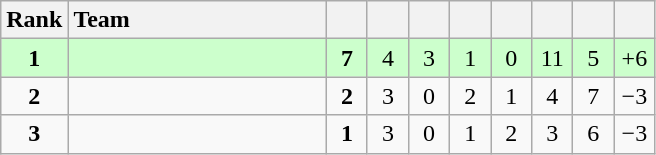<table class="wikitable" style="text-align:center">
<tr>
<th width=30>Rank</th>
<th width=165 style="text-align:left">Team</th>
<th width=20></th>
<th width=20></th>
<th width=20></th>
<th width=20></th>
<th width=20></th>
<th width=20></th>
<th width=20></th>
<th width=20></th>
</tr>
<tr bgcolor="#ccffcc">
<td><strong>1</strong></td>
<td align="left"></td>
<td><strong>7</strong></td>
<td>4</td>
<td>3</td>
<td>1</td>
<td>0</td>
<td>11</td>
<td>5</td>
<td>+6</td>
</tr>
<tr>
<td><strong>2</strong></td>
<td align="left"></td>
<td><strong>2</strong></td>
<td>3</td>
<td>0</td>
<td>2</td>
<td>1</td>
<td>4</td>
<td>7</td>
<td>−3</td>
</tr>
<tr>
<td><strong>3</strong></td>
<td align="left"></td>
<td><strong>1</strong></td>
<td>3</td>
<td>0</td>
<td>1</td>
<td>2</td>
<td>3</td>
<td>6</td>
<td>−3</td>
</tr>
</table>
